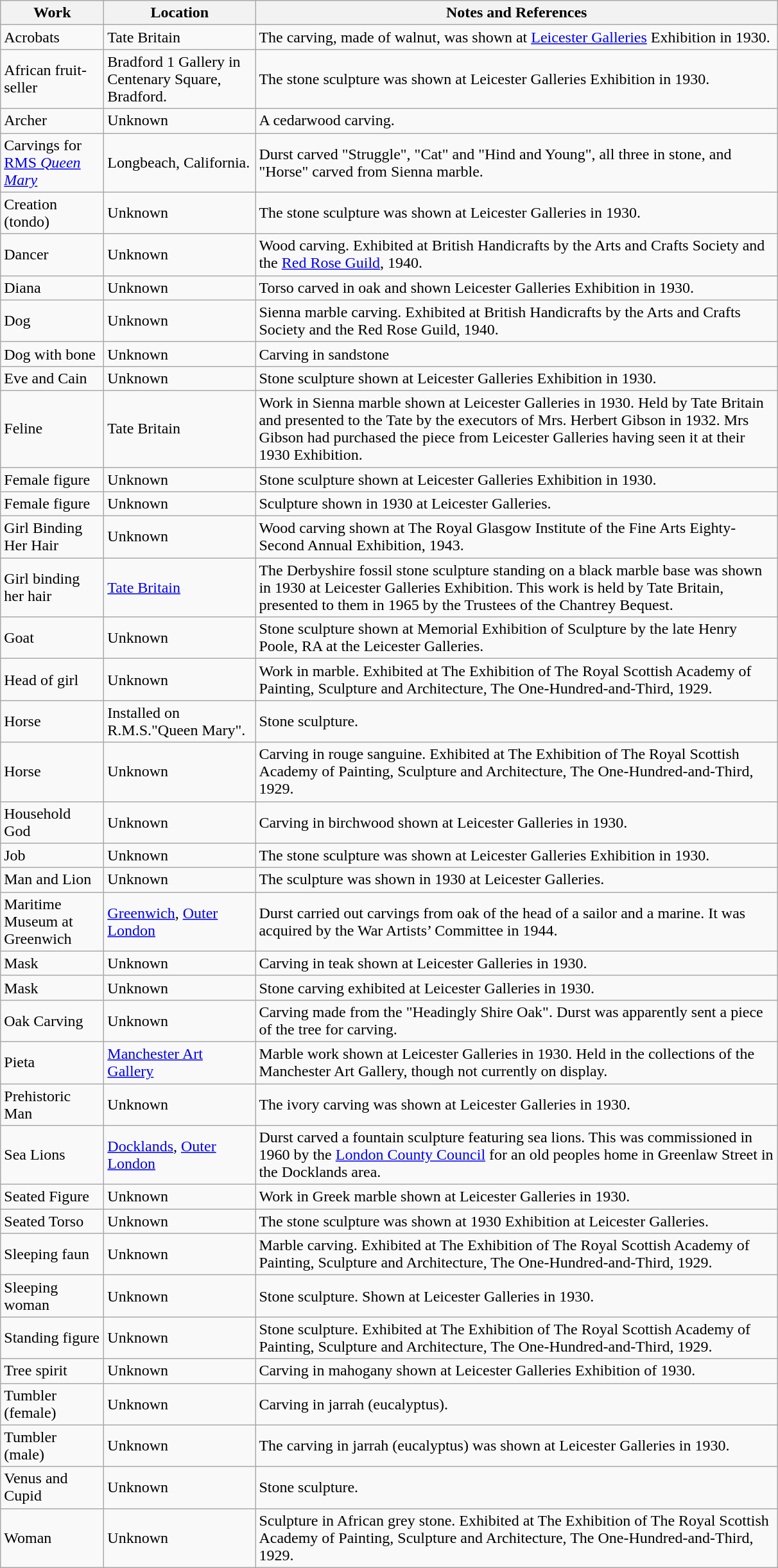<table class="wikitable sortable">
<tr>
<th style="width:100px">Work</th>
<th style="width:150px">Location</th>
<th style="width:535px" class="unsortable">Notes and References</th>
</tr>
<tr valign="top">
<td>Acrobats</td>
<td>Tate Britain</td>
<td>The carving, made of walnut, was shown at <a href='#'>Leicester Galleries</a> Exhibition in 1930.</td>
</tr>
<tr>
<td>African fruit-seller</td>
<td>Bradford 1 Gallery in Centenary Square, Bradford.</td>
<td>The stone sculpture was shown at Leicester Galleries Exhibition in 1930.</td>
</tr>
<tr valign="top">
<td>Archer</td>
<td>Unknown</td>
<td>A cedarwood carving.</td>
</tr>
<tr>
<td>Carvings for <a href='#'>RMS <em>Queen Mary</em></a></td>
<td>Longbeach, California.</td>
<td>Durst carved "Struggle", "Cat" and "Hind and Young", all three in stone, and "Horse" carved from Sienna marble.</td>
</tr>
<tr>
<td>Creation (tondo)</td>
<td>Unknown</td>
<td>The stone sculpture was shown at Leicester Galleries in 1930.</td>
</tr>
<tr>
<td>Dancer</td>
<td>Unknown</td>
<td>Wood carving. Exhibited at British Handicrafts by the Arts and Crafts Society and the <a href='#'>Red Rose Guild</a>, 1940.</td>
</tr>
<tr>
<td>Diana</td>
<td>Unknown</td>
<td>Torso carved in oak and shown Leicester Galleries Exhibition in 1930.</td>
</tr>
<tr>
<td>Dog</td>
<td>Unknown</td>
<td>Sienna marble carving. Exhibited at British Handicrafts by the Arts and Crafts Society and the Red Rose Guild, 1940.</td>
</tr>
<tr>
<td>Dog with bone</td>
<td>Unknown</td>
<td>Carving in sandstone</td>
</tr>
<tr>
<td>Eve and Cain</td>
<td>Unknown</td>
<td>Stone sculpture shown at Leicester Galleries Exhibition in 1930.</td>
</tr>
<tr>
<td>Feline</td>
<td>Tate Britain</td>
<td>Work in Sienna marble shown at Leicester Galleries in 1930. Held by Tate Britain and presented to the Tate by the executors of Mrs. Herbert Gibson in 1932. Mrs Gibson had purchased the piece from Leicester Galleries having seen it at their 1930 Exhibition.</td>
</tr>
<tr>
<td>Female figure</td>
<td>Unknown</td>
<td>Stone sculpture shown at Leicester Galleries Exhibition in 1930.</td>
</tr>
<tr valign="top">
<td>Female figure</td>
<td>Unknown</td>
<td>Sculpture shown in 1930 at Leicester Galleries.</td>
</tr>
<tr>
<td>Girl Binding Her Hair</td>
<td>Unknown</td>
<td>Wood carving shown at The Royal Glasgow Institute of the Fine Arts Eighty-Second Annual Exhibition, 1943.</td>
</tr>
<tr>
<td>Girl binding her hair</td>
<td><a href='#'>Tate Britain</a></td>
<td>The Derbyshire fossil stone sculpture standing on a black marble base was shown in 1930 at Leicester Galleries Exhibition. This work is held by Tate Britain, presented to them in 1965 by the Trustees of the Chantrey Bequest.</td>
</tr>
<tr>
<td>Goat</td>
<td>Unknown</td>
<td>Stone sculpture shown at Memorial Exhibition of Sculpture by the late Henry Poole, RA at the Leicester Galleries.</td>
</tr>
<tr>
<td>Head of girl</td>
<td>Unknown</td>
<td>Work in marble. Exhibited at The Exhibition of The Royal Scottish Academy of Painting, Sculpture and Architecture, The One-Hundred-and-Third, 1929.</td>
</tr>
<tr>
<td>Horse</td>
<td>Installed on R.M.S."Queen Mary".</td>
<td>Stone sculpture.</td>
</tr>
<tr>
<td>Horse</td>
<td>Unknown</td>
<td>Carving in rouge sanguine. Exhibited at The Exhibition of The Royal Scottish Academy of Painting, Sculpture and Architecture, The One-Hundred-and-Third, 1929.</td>
</tr>
<tr>
<td>Household God</td>
<td>Unknown</td>
<td>Carving in birchwood shown at Leicester Galleries in 1930.</td>
</tr>
<tr>
<td>Job</td>
<td>Unknown</td>
<td>The stone sculpture was shown at Leicester Galleries Exhibition in 1930.</td>
</tr>
<tr>
<td>Man and Lion</td>
<td>Unknown</td>
<td>The sculpture was shown in 1930 at Leicester Galleries.</td>
</tr>
<tr>
<td>Maritime Museum at Greenwich</td>
<td><a href='#'>Greenwich</a>, <a href='#'>Outer London</a></td>
<td>Durst carried out carvings from oak of the head of a sailor and a marine. It was acquired by the War Artists’ Committee in 1944.</td>
</tr>
<tr>
<td>Mask</td>
<td>Unknown</td>
<td>Carving in teak shown at Leicester Galleries in 1930.</td>
</tr>
<tr>
<td>Mask</td>
<td>Unknown</td>
<td>Stone carving exhibited at Leicester Galleries in 1930.</td>
</tr>
<tr>
<td>Oak Carving</td>
<td>Unknown</td>
<td>Carving made from the "Headingly Shire Oak". Durst was apparently sent a piece of the tree for carving.</td>
</tr>
<tr>
<td>Pieta</td>
<td><a href='#'>Manchester Art Gallery</a></td>
<td>Marble work shown at Leicester Galleries in 1930. Held in the collections of the Manchester Art Gallery, though not currently on display.</td>
</tr>
<tr>
<td>Prehistoric Man</td>
<td>Unknown</td>
<td>The ivory carving was shown at Leicester Galleries in 1930.</td>
</tr>
<tr>
<td>Sea Lions</td>
<td><a href='#'>Docklands</a>, <a href='#'>Outer London</a></td>
<td>Durst carved a fountain sculpture featuring sea lions. This was commissioned in 1960 by the <a href='#'>London County Council</a> for an old peoples home in Greenlaw Street in the Docklands area.</td>
</tr>
<tr>
<td>Seated Figure</td>
<td>Unknown</td>
<td>Work in Greek marble shown at Leicester Galleries in 1930.</td>
</tr>
<tr>
<td>Seated Torso</td>
<td>Unknown</td>
<td>The stone sculpture was shown at 1930 Exhibition at Leicester Galleries.</td>
</tr>
<tr>
<td>Sleeping faun</td>
<td>Unknown</td>
<td>Marble carving. Exhibited at The Exhibition of The Royal Scottish Academy of Painting, Sculpture and Architecture, The One-Hundred-and-Third, 1929.</td>
</tr>
<tr>
<td>Sleeping woman</td>
<td>Unknown</td>
<td>Stone sculpture. Shown at Leicester Galleries in 1930.</td>
</tr>
<tr>
<td>Standing figure</td>
<td>Unknown</td>
<td>Stone sculpture. Exhibited at The Exhibition of The Royal Scottish Academy of Painting, Sculpture and Architecture, The One-Hundred-and-Third, 1929.</td>
</tr>
<tr>
<td>Tree spirit</td>
<td>Unknown</td>
<td>Carving in mahogany shown at Leicester Galleries Exhibition of 1930.</td>
</tr>
<tr>
<td>Tumbler (female)</td>
<td>Unknown</td>
<td>Carving in jarrah (eucalyptus).</td>
</tr>
<tr>
<td>Tumbler (male)</td>
<td>Unknown</td>
<td>The carving in jarrah (eucalyptus) was shown at Leicester Galleries in 1930.</td>
</tr>
<tr>
<td>Venus and Cupid</td>
<td>Unknown</td>
<td>Stone sculpture.</td>
</tr>
<tr>
<td>Woman</td>
<td>Unknown</td>
<td>Sculpture in African grey stone. Exhibited at The Exhibition of The Royal Scottish Academy of Painting, Sculpture and Architecture, The One-Hundred-and-Third, 1929.</td>
</tr>
</table>
